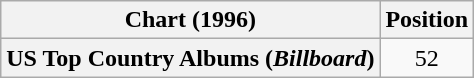<table class="wikitable plainrowheaders" style="text-align:center">
<tr>
<th scope="col">Chart (1996)</th>
<th scope="col">Position</th>
</tr>
<tr>
<th scope="row">US Top Country Albums (<em>Billboard</em>)</th>
<td>52</td>
</tr>
</table>
